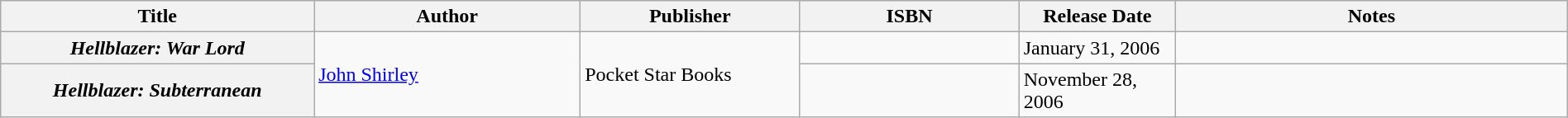<table class="wikitable" width=100%>
<tr>
<th width=20%>Title</th>
<th width=17%>Author</th>
<th width=14%>Publisher</th>
<th width=14%>ISBN</th>
<th width=10%>Release Date</th>
<th width=25%>Notes</th>
</tr>
<tr>
<th><em>Hellblazer: War Lord</em></th>
<td rowspan="2"><a href='#'>John Shirley</a></td>
<td rowspan="2">Pocket Star Books</td>
<td></td>
<td>January 31, 2006</td>
<td></td>
</tr>
<tr>
<th><em>Hellblazer: Subterranean</em></th>
<td></td>
<td>November 28, 2006</td>
<td></td>
</tr>
</table>
